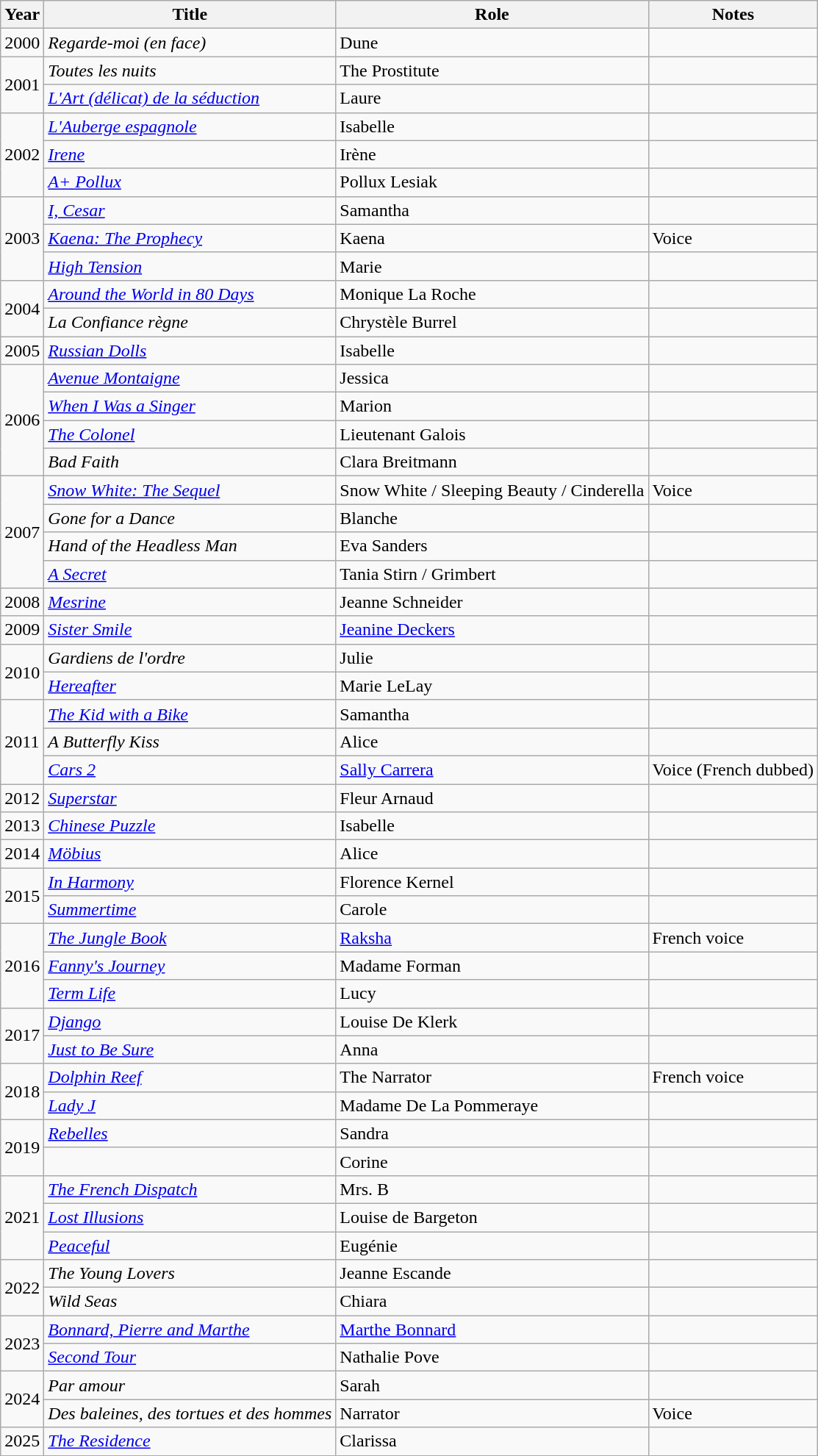<table class="wikitable sortable">
<tr>
<th>Year</th>
<th>Title</th>
<th>Role</th>
<th>Notes</th>
</tr>
<tr>
<td>2000</td>
<td><em>Regarde-moi (en face)</em></td>
<td>Dune</td>
<td></td>
</tr>
<tr>
<td rowspan="2">2001</td>
<td><em>Toutes les nuits</em></td>
<td>The Prostitute</td>
<td></td>
</tr>
<tr>
<td><em><a href='#'>L'Art (délicat) de la séduction</a></em></td>
<td>Laure</td>
<td></td>
</tr>
<tr>
<td rowspan="3">2002</td>
<td><em><a href='#'>L'Auberge espagnole</a></em></td>
<td>Isabelle</td>
<td></td>
</tr>
<tr>
<td><em><a href='#'>Irene</a></em></td>
<td>Irène</td>
<td></td>
</tr>
<tr>
<td><em><a href='#'>A+ Pollux</a></em></td>
<td>Pollux Lesiak</td>
<td></td>
</tr>
<tr>
<td rowspan="3">2003</td>
<td><em><a href='#'>I, Cesar</a></em></td>
<td>Samantha</td>
<td></td>
</tr>
<tr>
<td><em><a href='#'>Kaena: The Prophecy</a></em></td>
<td>Kaena</td>
<td>Voice</td>
</tr>
<tr>
<td><em><a href='#'>High Tension</a></em></td>
<td>Marie</td>
<td></td>
</tr>
<tr>
<td rowspan="2">2004</td>
<td><em><a href='#'>Around the World in 80 Days</a></em></td>
<td>Monique La Roche</td>
<td></td>
</tr>
<tr>
<td><em>La Confiance règne</em></td>
<td>Chrystèle Burrel</td>
<td></td>
</tr>
<tr>
<td>2005</td>
<td><em><a href='#'>Russian Dolls</a></em></td>
<td>Isabelle</td>
<td></td>
</tr>
<tr>
<td rowspan="4">2006</td>
<td><em><a href='#'>Avenue Montaigne</a></em></td>
<td>Jessica</td>
<td></td>
</tr>
<tr>
<td><em><a href='#'>When I Was a Singer</a></em></td>
<td>Marion</td>
<td></td>
</tr>
<tr>
<td><em><a href='#'>The Colonel</a></em></td>
<td>Lieutenant Galois</td>
<td></td>
</tr>
<tr>
<td><em>Bad Faith</em></td>
<td>Clara Breitmann</td>
<td></td>
</tr>
<tr>
<td rowspan="4">2007</td>
<td><em><a href='#'>Snow White: The Sequel</a></em></td>
<td>Snow White / Sleeping Beauty / Cinderella</td>
<td>Voice</td>
</tr>
<tr>
<td><em>Gone for a Dance</em></td>
<td>Blanche</td>
<td></td>
</tr>
<tr>
<td><em>Hand of the Headless Man</em></td>
<td>Eva Sanders</td>
<td></td>
</tr>
<tr>
<td><em><a href='#'>A Secret</a></em></td>
<td>Tania Stirn / Grimbert</td>
<td></td>
</tr>
<tr>
<td>2008</td>
<td><em><a href='#'>Mesrine</a></em></td>
<td>Jeanne Schneider</td>
<td></td>
</tr>
<tr>
<td>2009</td>
<td><em><a href='#'>Sister Smile</a></em></td>
<td><a href='#'>Jeanine Deckers</a></td>
<td></td>
</tr>
<tr>
<td rowspan="2">2010</td>
<td><em>Gardiens de l'ordre</em></td>
<td>Julie</td>
<td></td>
</tr>
<tr>
<td><em><a href='#'>Hereafter</a></em></td>
<td>Marie LeLay</td>
<td></td>
</tr>
<tr>
<td rowspan="3">2011</td>
<td><em><a href='#'>The Kid with a Bike</a></em></td>
<td>Samantha</td>
<td></td>
</tr>
<tr>
<td><em>A Butterfly Kiss</em></td>
<td>Alice</td>
<td></td>
</tr>
<tr>
<td><em><a href='#'>Cars 2</a></em></td>
<td><a href='#'>Sally Carrera</a></td>
<td>Voice (French dubbed)</td>
</tr>
<tr>
<td>2012</td>
<td><em><a href='#'>Superstar</a></em></td>
<td>Fleur Arnaud</td>
<td></td>
</tr>
<tr>
<td>2013</td>
<td><em><a href='#'>Chinese Puzzle</a></em></td>
<td>Isabelle</td>
<td></td>
</tr>
<tr>
<td>2014</td>
<td><em><a href='#'>Möbius</a></em></td>
<td>Alice</td>
<td></td>
</tr>
<tr>
<td rowspan="2">2015</td>
<td><em><a href='#'>In Harmony</a></em></td>
<td>Florence Kernel</td>
<td></td>
</tr>
<tr>
<td><em><a href='#'>Summertime</a></em></td>
<td>Carole</td>
<td></td>
</tr>
<tr>
<td rowspan="3">2016</td>
<td><em><a href='#'>The Jungle Book</a></em></td>
<td><a href='#'>Raksha</a></td>
<td>French voice</td>
</tr>
<tr>
<td><em><a href='#'>Fanny's Journey</a></em></td>
<td>Madame Forman</td>
<td></td>
</tr>
<tr>
<td><em><a href='#'>Term Life</a></em></td>
<td>Lucy</td>
<td></td>
</tr>
<tr>
<td rowspan="2">2017</td>
<td><em><a href='#'>Django</a></em></td>
<td>Louise De Klerk</td>
<td></td>
</tr>
<tr>
<td><em><a href='#'>Just to Be Sure</a></em></td>
<td>Anna</td>
<td></td>
</tr>
<tr>
<td rowspan="2">2018</td>
<td><em><a href='#'>Dolphin Reef</a></em></td>
<td>The Narrator</td>
<td>French voice</td>
</tr>
<tr>
<td><em><a href='#'>Lady J</a></em></td>
<td>Madame De La Pommeraye</td>
<td></td>
</tr>
<tr>
<td rowspan="2">2019</td>
<td><em><a href='#'>Rebelles</a></em></td>
<td>Sandra</td>
<td></td>
</tr>
<tr>
<td><em></em></td>
<td>Corine</td>
<td></td>
</tr>
<tr>
<td rowspan="3">2021</td>
<td><em><a href='#'>The French Dispatch</a></em></td>
<td>Mrs. B</td>
<td></td>
</tr>
<tr>
<td><em><a href='#'>Lost Illusions</a></em></td>
<td>Louise de Bargeton</td>
<td></td>
</tr>
<tr>
<td><em><a href='#'>Peaceful</a></em></td>
<td>Eugénie</td>
<td></td>
</tr>
<tr>
<td rowspan="2">2022</td>
<td><em>The Young Lovers</em></td>
<td>Jeanne Escande</td>
<td></td>
</tr>
<tr>
<td><em>Wild Seas</em></td>
<td>Chiara</td>
<td></td>
</tr>
<tr>
<td rowspan="2">2023</td>
<td><em><a href='#'>Bonnard, Pierre and Marthe</a></em></td>
<td><a href='#'>Marthe Bonnard</a></td>
<td></td>
</tr>
<tr>
<td><em><a href='#'>Second Tour</a></em></td>
<td>Nathalie Pove</td>
<td></td>
</tr>
<tr>
<td rowspan="2">2024</td>
<td><em>Par amour</em></td>
<td>Sarah</td>
<td></td>
</tr>
<tr>
<td><bdi><em>Des baleines, des tortues et des hommes</em></bdi></td>
<td>Narrator</td>
<td>Voice</td>
</tr>
<tr>
<td>2025</td>
<td><a href='#'><em>The Residence</em></a></td>
<td>Clarissa</td>
<td></td>
</tr>
</table>
